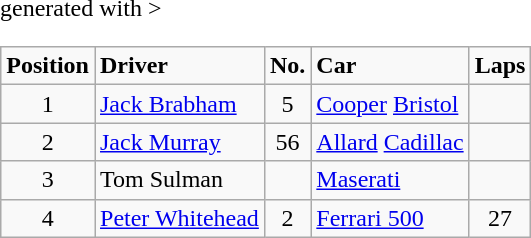<table class="wikitable" <hiddentext>generated with >
<tr style="font-weight:bold">
<td height="14" align="center">Position</td>
<td>Driver</td>
<td align="center">No.</td>
<td>Car</td>
<td align="center">Laps</td>
</tr>
<tr>
<td align="center">1</td>
<td><a href='#'>Jack Brabham</a></td>
<td align="center">5</td>
<td><a href='#'>Cooper</a> <a href='#'>Bristol</a></td>
<td align="center"></td>
</tr>
<tr>
<td align="center">2</td>
<td><a href='#'>Jack Murray</a></td>
<td align="center">56 </td>
<td><a href='#'>Allard</a> <a href='#'>Cadillac</a></td>
<td align="center"></td>
</tr>
<tr>
<td align="center">3</td>
<td>Tom Sulman</td>
<td align="center"></td>
<td><a href='#'>Maserati</a></td>
<td align="center"></td>
</tr>
<tr>
<td align="center">4</td>
<td><a href='#'>Peter Whitehead</a></td>
<td align="center">2</td>
<td><a href='#'>Ferrari 500</a></td>
<td align="center">27</td>
</tr>
</table>
